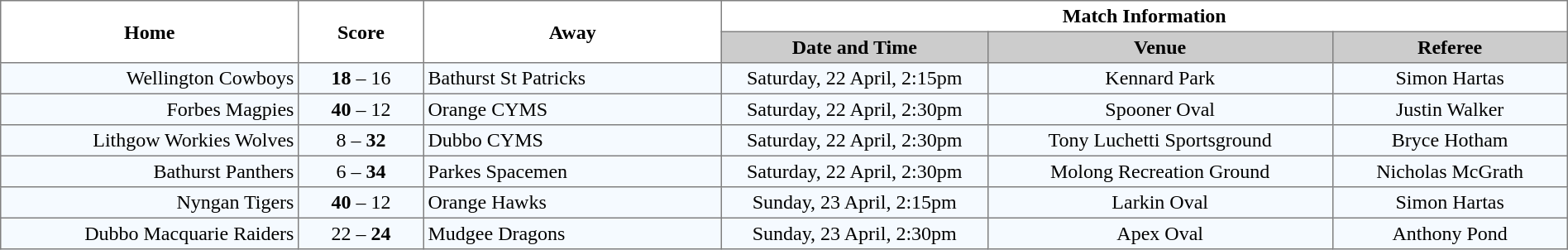<table border="1" cellpadding="3" cellspacing="0" width="100%" style="border-collapse:collapse;  text-align:center;">
<tr>
<th rowspan="2" width="19%">Home</th>
<th rowspan="2" width="8%">Score</th>
<th rowspan="2" width="19%">Away</th>
<th colspan="3">Match Information</th>
</tr>
<tr style="background:#CCCCCC">
<th width="17%">Date and Time</th>
<th width="22%">Venue</th>
<th width="50%">Referee</th>
</tr>
<tr style="text-align:center; background:#f5faff;">
<td align="right">Wellington Cowboys </td>
<td><strong>18</strong> – 16</td>
<td align="left"> Bathurst St Patricks</td>
<td>Saturday, 22 April, 2:15pm</td>
<td>Kennard Park</td>
<td>Simon Hartas</td>
</tr>
<tr style="text-align:center; background:#f5faff;">
<td align="right">Forbes Magpies </td>
<td><strong>40</strong> – 12</td>
<td align="left"> Orange CYMS</td>
<td>Saturday, 22 April, 2:30pm</td>
<td>Spooner Oval</td>
<td>Justin Walker</td>
</tr>
<tr style="text-align:center; background:#f5faff;">
<td align="right">Lithgow Workies Wolves </td>
<td>8 – <strong>32</strong></td>
<td align="left"> Dubbo CYMS</td>
<td>Saturday, 22 April, 2:30pm</td>
<td>Tony Luchetti Sportsground</td>
<td>Bryce Hotham</td>
</tr>
<tr style="text-align:center; background:#f5faff;">
<td align="right">Bathurst Panthers </td>
<td>6 – <strong>34</strong></td>
<td align="left"> Parkes Spacemen</td>
<td>Saturday, 22 April, 2:30pm</td>
<td>Molong Recreation Ground</td>
<td>Nicholas McGrath</td>
</tr>
<tr style="text-align:center; background:#f5faff;">
<td align="right">Nyngan Tigers </td>
<td><strong>40</strong> – 12</td>
<td align="left"> Orange Hawks</td>
<td>Sunday, 23 April, 2:15pm</td>
<td>Larkin Oval</td>
<td>Simon Hartas</td>
</tr>
<tr style="text-align:center; background:#f5faff;">
<td align="right">Dubbo Macquarie Raiders </td>
<td>22 – <strong>24</strong></td>
<td align="left"> Mudgee Dragons</td>
<td>Sunday, 23 April, 2:30pm</td>
<td>Apex Oval</td>
<td>Anthony Pond</td>
</tr>
</table>
